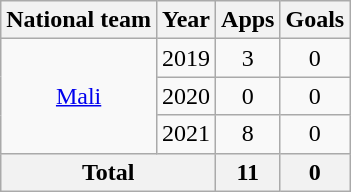<table class="wikitable" style="text-align: center">
<tr>
<th>National team</th>
<th>Year</th>
<th>Apps</th>
<th>Goals</th>
</tr>
<tr>
<td rowspan="3"><a href='#'>Mali</a></td>
<td>2019</td>
<td>3</td>
<td>0</td>
</tr>
<tr>
<td>2020</td>
<td>0</td>
<td>0</td>
</tr>
<tr>
<td>2021</td>
<td>8</td>
<td>0</td>
</tr>
<tr>
<th colspan="2">Total</th>
<th>11</th>
<th>0</th>
</tr>
</table>
